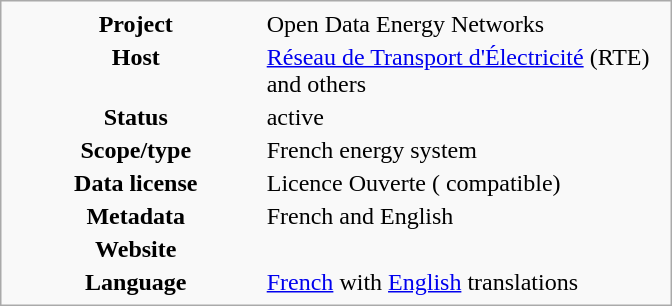<table class="infobox" style="width: 28em">
<tr>
<th style="width: 35%">Project</th>
<td style="width: 55%">Open Data Energy Networks</td>
</tr>
<tr>
<th>Host</th>
<td><a href='#'>Réseau de Transport d'Électricité</a> (RTE) and others</td>
</tr>
<tr>
<th>Status</th>
<td>active</td>
</tr>
<tr>
<th>Scope/type</th>
<td>French energy system</td>
</tr>
<tr>
<th>Data license</th>
<td>Licence Ouverte (<a href='#'></a> compatible)</td>
</tr>
<tr>
<th>Metadata</th>
<td>French and English</td>
</tr>
<tr>
<th>Website</th>
<td></td>
</tr>
<tr>
<th>Language</th>
<td><a href='#'>French</a> with <a href='#'>English</a> translations</td>
</tr>
</table>
